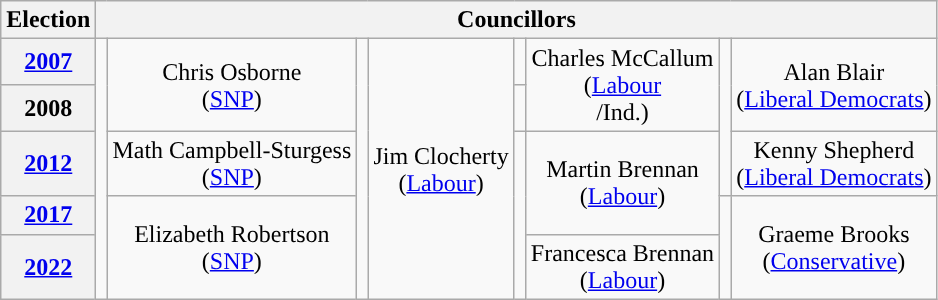<table class="wikitable" style="text-align:center">
<tr>
<th>Election</th>
<th colspan=8>Councillors</th>
</tr>
<tr>
<th><a href='#'>2007</a></th>
<td rowspan=5; style="background-color: "></td>
<td rowspan=2>Chris Osborne<br>(<a href='#'>SNP</a>)</td>
<td rowspan=5; style="background-color: "></td>
<td rowspan=5>Jim Clocherty<br>(<a href='#'>Labour</a>)</td>
<td rowspan=1; style="background-color: "></td>
<td rowspan=2>Charles McCallum<br>(<a href='#'>Labour</a><br>/Ind.)</td>
<td rowspan=3; style="background-color: "></td>
<td rowspan=2>Alan Blair<br>(<a href='#'>Liberal Democrats</a>)</td>
</tr>
<tr>
<th>2008</th>
<td rowspan=1; style="background-color: "></td>
</tr>
<tr>
<th><a href='#'>2012</a></th>
<td rowspan=1>Math Campbell-Sturgess<br>(<a href='#'>SNP</a>)</td>
<td rowspan=3; style="background-color: "></td>
<td rowspan=2>Martin Brennan<br>(<a href='#'>Labour</a>)</td>
<td rowspan=1>Kenny Shepherd<br>(<a href='#'>Liberal Democrats</a>)</td>
</tr>
<tr>
<th><a href='#'>2017</a></th>
<td rowspan=2>Elizabeth Robertson<br>(<a href='#'>SNP</a>)</td>
<td rowspan=2; style="background-color: "></td>
<td rowspan=2>Graeme Brooks<br>(<a href='#'>Conservative</a>)</td>
</tr>
<tr>
<th><a href='#'>2022</a></th>
<td rowspan=1>Francesca Brennan<br>(<a href='#'>Labour</a>)</td>
</tr>
</table>
